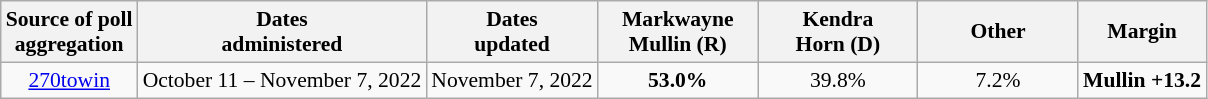<table class="wikitable sortable" style="text-align:center;font-size:90%;line-height:17px">
<tr>
<th>Source of poll<br>aggregation</th>
<th>Dates<br>administered</th>
<th>Dates<br>updated</th>
<th style="width:100px;">Markwayne<br>Mullin (R)</th>
<th style="width:100px;">Kendra<br>Horn (D)</th>
<th style="width:100px;">Other<br></th>
<th>Margin</th>
</tr>
<tr>
<td><a href='#'>270towin</a></td>
<td>October 11 – November 7, 2022</td>
<td>November 7, 2022</td>
<td><strong>53.0%</strong></td>
<td>39.8%</td>
<td>7.2%</td>
<td><strong>Mullin +13.2</strong></td>
</tr>
</table>
